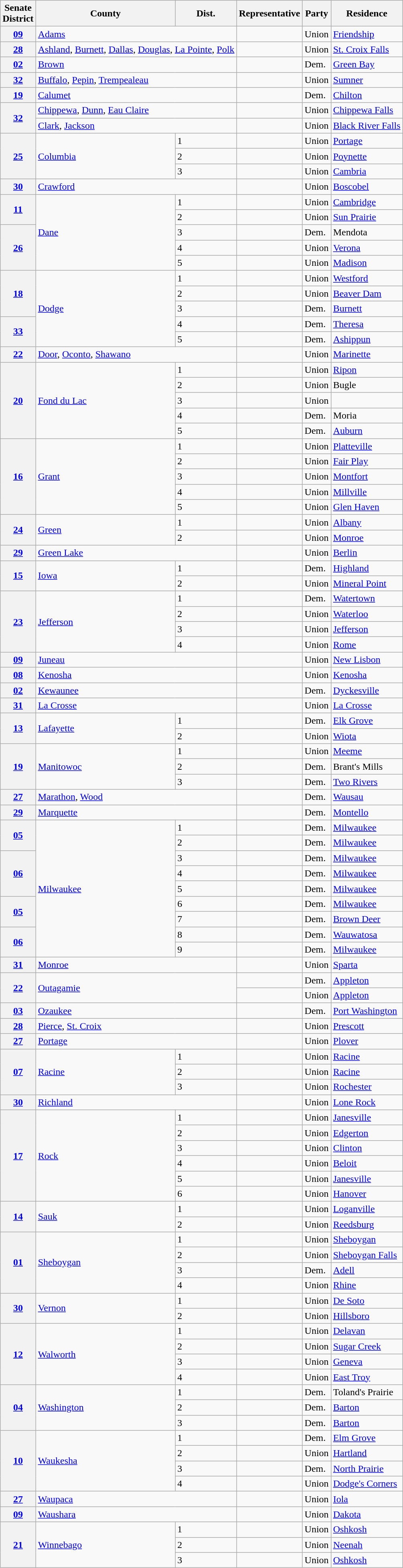<table class="wikitable sortable">
<tr>
<th>Senate<br>District</th>
<th>County</th>
<th>Dist.</th>
<th>Representative</th>
<th>Party</th>
<th>Residence</th>
</tr>
<tr>
<th><a href='#'>09</a></th>
<td text-align="left" colspan="2"><a href='#'>Adams</a></td>
<td></td>
<td>Union</td>
<td><a href='#'>Friendship</a></td>
</tr>
<tr>
<th><a href='#'>28</a></th>
<td text-align="left" colspan="2"><a href='#'>Ashland</a>, <a href='#'>Burnett</a>, <a href='#'>Dallas</a>, <a href='#'>Douglas</a>, <a href='#'>La Pointe</a>, <a href='#'>Polk</a></td>
<td></td>
<td>Union</td>
<td><a href='#'>St. Croix Falls</a></td>
</tr>
<tr>
<th><a href='#'>02</a></th>
<td text-align="left" colspan="2"><a href='#'>Brown</a></td>
<td></td>
<td>Dem.</td>
<td><a href='#'>Green Bay</a></td>
</tr>
<tr>
<th><a href='#'>32</a></th>
<td text-align="left" colspan="2"><a href='#'>Buffalo</a>, <a href='#'>Pepin</a>, <a href='#'>Trempealeau</a></td>
<td></td>
<td>Union</td>
<td><a href='#'>Sumner</a></td>
</tr>
<tr>
<th><a href='#'>19</a></th>
<td text-align="left" colspan="2"><a href='#'>Calumet</a></td>
<td></td>
<td>Dem.</td>
<td><a href='#'>Chilton</a></td>
</tr>
<tr>
<th rowspan="2"><a href='#'>32</a></th>
<td text-align="left" colspan="2"><a href='#'>Chippewa</a>, <a href='#'>Dunn</a>, <a href='#'>Eau Claire</a></td>
<td></td>
<td>Union</td>
<td><a href='#'>Chippewa Falls</a></td>
</tr>
<tr>
<td text-align="left" colspan="2"><a href='#'>Clark</a>, <a href='#'>Jackson</a></td>
<td></td>
<td>Union</td>
<td><a href='#'>Black River Falls</a></td>
</tr>
<tr>
<th rowspan="3"><a href='#'>25</a></th>
<td text-align="left" rowspan="3"><a href='#'>Columbia</a></td>
<td>1</td>
<td></td>
<td>Union</td>
<td><a href='#'>Portage</a></td>
</tr>
<tr>
<td>2</td>
<td></td>
<td>Union</td>
<td><a href='#'>Poynette</a></td>
</tr>
<tr>
<td>3</td>
<td></td>
<td>Union</td>
<td><a href='#'>Cambria</a></td>
</tr>
<tr>
<th><a href='#'>30</a></th>
<td text-align="left" colspan="2"><a href='#'>Crawford</a></td>
<td></td>
<td>Union</td>
<td><a href='#'>Boscobel</a></td>
</tr>
<tr>
<th rowspan="2"><a href='#'>11</a></th>
<td text-align="left" rowspan="5"><a href='#'>Dane</a></td>
<td>1</td>
<td></td>
<td>Union</td>
<td><a href='#'>Cambridge</a></td>
</tr>
<tr>
<td>2</td>
<td></td>
<td>Union</td>
<td><a href='#'>Sun Prairie</a></td>
</tr>
<tr>
<th rowspan="3"><a href='#'>26</a></th>
<td>3</td>
<td></td>
<td>Dem.</td>
<td>Mendota</td>
</tr>
<tr>
<td>4</td>
<td></td>
<td>Union</td>
<td><a href='#'>Verona</a></td>
</tr>
<tr>
<td>5</td>
<td></td>
<td>Union</td>
<td><a href='#'>Madison</a></td>
</tr>
<tr>
<th rowspan="3"><a href='#'>18</a></th>
<td text-align="left" rowspan="5"><a href='#'>Dodge</a></td>
<td>1</td>
<td></td>
<td>Union</td>
<td><a href='#'>Westford</a></td>
</tr>
<tr>
<td>2</td>
<td></td>
<td>Union</td>
<td><a href='#'>Beaver Dam</a></td>
</tr>
<tr>
<td>3</td>
<td></td>
<td>Dem.</td>
<td><a href='#'>Burnett</a></td>
</tr>
<tr>
<th rowspan="2"><a href='#'>33</a></th>
<td>4</td>
<td></td>
<td>Dem.</td>
<td><a href='#'>Theresa</a></td>
</tr>
<tr>
<td>5</td>
<td></td>
<td>Dem.</td>
<td><a href='#'>Ashippun</a></td>
</tr>
<tr>
<th><a href='#'>22</a></th>
<td text-align="left" colspan="2"><a href='#'>Door</a>, <a href='#'>Oconto</a>, <a href='#'>Shawano</a></td>
<td></td>
<td>Union</td>
<td><a href='#'>Marinette</a></td>
</tr>
<tr>
<th rowspan="5"><a href='#'>20</a></th>
<td text-align="left" rowspan="5"><a href='#'>Fond du Lac</a></td>
<td>1</td>
<td></td>
<td>Union</td>
<td><a href='#'>Ripon</a></td>
</tr>
<tr>
<td>2</td>
<td></td>
<td>Union</td>
<td>Bugle</td>
</tr>
<tr>
<td>3</td>
<td></td>
<td>Union</td>
<td></td>
</tr>
<tr>
<td>4</td>
<td></td>
<td>Dem.</td>
<td>Moria</td>
</tr>
<tr>
<td>5</td>
<td></td>
<td>Dem.</td>
<td><a href='#'>Auburn</a></td>
</tr>
<tr>
<th rowspan="5"><a href='#'>16</a></th>
<td text-align="left" rowspan="5"><a href='#'>Grant</a></td>
<td>1</td>
<td></td>
<td>Union</td>
<td><a href='#'>Platteville</a></td>
</tr>
<tr>
<td>2</td>
<td></td>
<td>Union</td>
<td><a href='#'>Fair Play</a></td>
</tr>
<tr>
<td>3</td>
<td></td>
<td>Union</td>
<td><a href='#'>Montfort</a></td>
</tr>
<tr>
<td>4</td>
<td></td>
<td>Union</td>
<td><a href='#'>Millville</a></td>
</tr>
<tr>
<td>5</td>
<td></td>
<td>Union</td>
<td><a href='#'>Glen Haven</a></td>
</tr>
<tr>
<th rowspan="2"><a href='#'>24</a></th>
<td text-align="left" rowspan="2"><a href='#'>Green</a></td>
<td>1</td>
<td></td>
<td>Union</td>
<td><a href='#'>Albany</a></td>
</tr>
<tr>
<td>2</td>
<td></td>
<td>Union</td>
<td><a href='#'>Monroe</a></td>
</tr>
<tr>
<th><a href='#'>29</a></th>
<td text-align="left" colspan="2"><a href='#'>Green Lake</a></td>
<td></td>
<td>Union</td>
<td><a href='#'>Berlin</a></td>
</tr>
<tr>
<th rowspan="2"><a href='#'>15</a></th>
<td text-align="left" rowspan="2"><a href='#'>Iowa</a></td>
<td>1</td>
<td></td>
<td>Dem.</td>
<td><a href='#'>Highland</a></td>
</tr>
<tr>
<td>2</td>
<td></td>
<td>Union</td>
<td><a href='#'>Mineral Point</a></td>
</tr>
<tr>
<th rowspan="4"><a href='#'>23</a></th>
<td text-align="left" rowspan="4"><a href='#'>Jefferson</a></td>
<td>1</td>
<td></td>
<td>Dem.</td>
<td><a href='#'>Watertown</a></td>
</tr>
<tr>
<td>2</td>
<td></td>
<td>Union</td>
<td><a href='#'>Waterloo</a></td>
</tr>
<tr>
<td>3</td>
<td></td>
<td>Union</td>
<td><a href='#'>Jefferson</a></td>
</tr>
<tr>
<td>4</td>
<td></td>
<td>Union</td>
<td><a href='#'>Rome</a></td>
</tr>
<tr>
<th><a href='#'>09</a></th>
<td text-align="left" colspan="2"><a href='#'>Juneau</a></td>
<td></td>
<td>Union</td>
<td><a href='#'>New Lisbon</a></td>
</tr>
<tr>
<th><a href='#'>08</a></th>
<td text-align="left" colspan="2"><a href='#'>Kenosha</a></td>
<td></td>
<td>Union</td>
<td><a href='#'>Kenosha</a></td>
</tr>
<tr>
<th><a href='#'>02</a></th>
<td text-align="left"  colspan="2"><a href='#'>Kewaunee</a></td>
<td></td>
<td>Dem.</td>
<td><a href='#'>Dyckesville</a></td>
</tr>
<tr>
<th><a href='#'>31</a></th>
<td text-align="left" colspan="2"><a href='#'>La Crosse</a></td>
<td></td>
<td>Union</td>
<td><a href='#'>La Crosse</a></td>
</tr>
<tr>
<th rowspan="2"><a href='#'>13</a></th>
<td text-align="left" rowspan="2"><a href='#'>Lafayette</a></td>
<td>1</td>
<td></td>
<td>Dem.</td>
<td><a href='#'>Elk Grove</a></td>
</tr>
<tr>
<td>2</td>
<td></td>
<td>Union</td>
<td><a href='#'>Wiota</a></td>
</tr>
<tr>
<th rowspan="3"><a href='#'>19</a></th>
<td text-align="left" rowspan="3"><a href='#'>Manitowoc</a></td>
<td>1</td>
<td></td>
<td>Union</td>
<td><a href='#'>Meeme</a></td>
</tr>
<tr>
<td>2</td>
<td></td>
<td>Dem.</td>
<td>Brant's Mills</td>
</tr>
<tr>
<td>3</td>
<td></td>
<td>Dem.</td>
<td><a href='#'>Two Rivers</a></td>
</tr>
<tr>
<th><a href='#'>27</a></th>
<td text-align="left" colspan="2"><a href='#'>Marathon</a>, <a href='#'>Wood</a></td>
<td></td>
<td>Dem.</td>
<td><a href='#'>Wausau</a></td>
</tr>
<tr>
<th><a href='#'>29</a></th>
<td text-align="left" colspan="2"><a href='#'>Marquette</a></td>
<td></td>
<td>Dem.</td>
<td><a href='#'>Montello</a></td>
</tr>
<tr>
<th rowspan="2"><a href='#'>05</a></th>
<td text-align="left" rowspan="9"><a href='#'>Milwaukee</a></td>
<td>1</td>
<td></td>
<td>Dem.</td>
<td><a href='#'>Milwaukee</a></td>
</tr>
<tr>
<td>2</td>
<td></td>
<td>Dem.</td>
<td><a href='#'>Milwaukee</a></td>
</tr>
<tr>
<th rowspan="3"><a href='#'>06</a></th>
<td>3</td>
<td></td>
<td>Dem.</td>
<td><a href='#'>Milwaukee</a></td>
</tr>
<tr>
<td>4</td>
<td></td>
<td>Dem.</td>
<td><a href='#'>Milwaukee</a></td>
</tr>
<tr>
<td>5</td>
<td></td>
<td>Dem.</td>
<td><a href='#'>Milwaukee</a></td>
</tr>
<tr>
<th rowspan="2"><a href='#'>05</a></th>
<td>6</td>
<td></td>
<td>Dem.</td>
<td><a href='#'>Milwaukee</a></td>
</tr>
<tr>
<td>7</td>
<td></td>
<td>Dem.</td>
<td><a href='#'>Brown Deer</a></td>
</tr>
<tr>
<th rowspan="2"><a href='#'>06</a></th>
<td>8</td>
<td></td>
<td>Dem.</td>
<td><a href='#'>Wauwatosa</a></td>
</tr>
<tr>
<td>9</td>
<td></td>
<td>Dem.</td>
<td><a href='#'>Milwaukee</a></td>
</tr>
<tr>
<th><a href='#'>31</a></th>
<td text-align="left" colspan="2"><a href='#'>Monroe</a></td>
<td></td>
<td>Union</td>
<td><a href='#'>Sparta</a></td>
</tr>
<tr>
<th rowspan="2"><a href='#'>22</a></th>
<td text-align="left" colspan="2" rowspan="2"><a href='#'>Outagamie</a></td>
<td> </td>
<td>Dem.</td>
<td><a href='#'>Appleton</a></td>
</tr>
<tr>
<td> </td>
<td>Union</td>
<td><a href='#'>Appleton</a></td>
</tr>
<tr>
<th><a href='#'>03</a></th>
<td text-align="left" colspan="2"><a href='#'>Ozaukee</a></td>
<td></td>
<td>Dem.</td>
<td><a href='#'>Port Washington</a></td>
</tr>
<tr>
<th><a href='#'>28</a></th>
<td text-align="left" colspan="2"><a href='#'>Pierce</a>, <a href='#'>St. Croix</a></td>
<td></td>
<td>Union</td>
<td><a href='#'>Prescott</a></td>
</tr>
<tr>
<th><a href='#'>27</a></th>
<td text-align="left" colspan="2"><a href='#'>Portage</a></td>
<td></td>
<td>Union</td>
<td><a href='#'>Plover</a></td>
</tr>
<tr>
<th rowspan="3"><a href='#'>07</a></th>
<td text-align="left" rowspan="3"><a href='#'>Racine</a></td>
<td>1</td>
<td></td>
<td>Union</td>
<td><a href='#'>Racine</a></td>
</tr>
<tr>
<td>2</td>
<td></td>
<td>Union</td>
<td><a href='#'>Racine</a></td>
</tr>
<tr>
<td>3</td>
<td></td>
<td>Union</td>
<td><a href='#'>Rochester</a></td>
</tr>
<tr>
<th><a href='#'>30</a></th>
<td text-align="left" colspan="2"><a href='#'>Richland</a></td>
<td></td>
<td>Union</td>
<td><a href='#'>Lone Rock</a></td>
</tr>
<tr>
<th rowspan="6"><a href='#'>17</a></th>
<td text-align="left" rowspan="6"><a href='#'>Rock</a></td>
<td>1</td>
<td></td>
<td>Union</td>
<td><a href='#'>Janesville</a></td>
</tr>
<tr>
<td>2</td>
<td></td>
<td>Union</td>
<td><a href='#'>Edgerton</a></td>
</tr>
<tr>
<td>3</td>
<td></td>
<td>Union</td>
<td><a href='#'>Clinton</a></td>
</tr>
<tr>
<td>4</td>
<td></td>
<td>Union</td>
<td><a href='#'>Beloit</a></td>
</tr>
<tr>
<td>5</td>
<td></td>
<td>Union</td>
<td><a href='#'>Janesville</a></td>
</tr>
<tr>
<td>6</td>
<td></td>
<td>Union</td>
<td><a href='#'>Hanover</a></td>
</tr>
<tr>
<th rowspan="2"><a href='#'>14</a></th>
<td text-align="left" rowspan="2"><a href='#'>Sauk</a></td>
<td>1</td>
<td></td>
<td>Union</td>
<td><a href='#'>Loganville</a></td>
</tr>
<tr>
<td>2</td>
<td></td>
<td>Union</td>
<td><a href='#'>Reedsburg</a></td>
</tr>
<tr>
<th rowspan="4"><a href='#'>01</a></th>
<td text-align="left" rowspan="4"><a href='#'>Sheboygan</a></td>
<td>1</td>
<td></td>
<td>Union</td>
<td><a href='#'>Sheboygan</a></td>
</tr>
<tr>
<td>2</td>
<td></td>
<td>Union</td>
<td><a href='#'>Sheboygan Falls</a></td>
</tr>
<tr>
<td>3</td>
<td></td>
<td>Dem.</td>
<td><a href='#'>Adell</a></td>
</tr>
<tr>
<td>4</td>
<td></td>
<td>Union</td>
<td><a href='#'>Rhine</a></td>
</tr>
<tr>
<th rowspan="2"><a href='#'>30</a></th>
<td text-align="left" rowspan="2"><a href='#'>Vernon</a></td>
<td>1</td>
<td></td>
<td>Union</td>
<td><a href='#'>De Soto</a></td>
</tr>
<tr>
<td>2</td>
<td></td>
<td>Union</td>
<td><a href='#'>Hillsboro</a></td>
</tr>
<tr>
<th rowspan="4"><a href='#'>12</a></th>
<td text-align="left" rowspan="4"><a href='#'>Walworth</a></td>
<td>1</td>
<td></td>
<td>Union</td>
<td><a href='#'>Delavan</a></td>
</tr>
<tr>
<td>2</td>
<td></td>
<td>Union</td>
<td><a href='#'>Sugar Creek</a></td>
</tr>
<tr>
<td>3</td>
<td></td>
<td>Union</td>
<td><a href='#'>Geneva</a></td>
</tr>
<tr>
<td>4</td>
<td></td>
<td>Union</td>
<td><a href='#'>East Troy</a></td>
</tr>
<tr>
<th rowspan="3"><a href='#'>04</a></th>
<td text-align="left" rowspan="3"><a href='#'>Washington</a></td>
<td>1</td>
<td></td>
<td>Dem.</td>
<td>Toland's Prairie</td>
</tr>
<tr>
<td>2</td>
<td></td>
<td>Dem.</td>
<td><a href='#'>Barton</a></td>
</tr>
<tr>
<td>3</td>
<td></td>
<td>Dem.</td>
<td><a href='#'>Barton</a></td>
</tr>
<tr>
<th rowspan="4"><a href='#'>10</a></th>
<td text-align="left" rowspan="4"><a href='#'>Waukesha</a></td>
<td>1</td>
<td></td>
<td>Dem.</td>
<td><a href='#'>Elm Grove</a></td>
</tr>
<tr>
<td>2</td>
<td></td>
<td>Union</td>
<td><a href='#'>Hartland</a></td>
</tr>
<tr>
<td>3</td>
<td></td>
<td>Dem.</td>
<td><a href='#'>North Prairie</a></td>
</tr>
<tr>
<td>4</td>
<td></td>
<td>Union</td>
<td><a href='#'>Dodge's Corners</a></td>
</tr>
<tr>
<th><a href='#'>27</a></th>
<td text-align="left" colspan="2"><a href='#'>Waupaca</a></td>
<td></td>
<td>Union</td>
<td><a href='#'>Iola</a></td>
</tr>
<tr>
<th><a href='#'>09</a></th>
<td text-align="left" colspan="2"><a href='#'>Waushara</a></td>
<td></td>
<td>Union</td>
<td><a href='#'>Dakota</a></td>
</tr>
<tr>
<th rowspan="3"><a href='#'>21</a></th>
<td text-align="left" rowspan="3"><a href='#'>Winnebago</a></td>
<td>1</td>
<td></td>
<td>Union</td>
<td><a href='#'>Oshkosh</a></td>
</tr>
<tr>
<td>2</td>
<td></td>
<td>Union</td>
<td><a href='#'>Neenah</a></td>
</tr>
<tr>
<td>3</td>
<td></td>
<td>Union</td>
<td><a href='#'>Oshkosh</a></td>
</tr>
</table>
